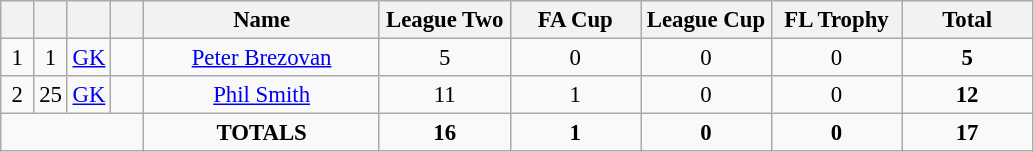<table class="wikitable" style="font-size: 95%; text-align: center;">
<tr>
<th width=15></th>
<th width=15></th>
<th width=15></th>
<th width=15></th>
<th width=150>Name</th>
<th width=80>League Two</th>
<th width=80>FA Cup</th>
<th width=80>League Cup</th>
<th width=80>FL Trophy</th>
<th width=80>Total</th>
</tr>
<tr>
<td>1</td>
<td>1</td>
<td><a href='#'>GK</a></td>
<td></td>
<td><a href='#'>Peter Brezovan</a></td>
<td>5</td>
<td>0</td>
<td>0</td>
<td>0</td>
<td><strong>5</strong></td>
</tr>
<tr>
<td>2</td>
<td>25</td>
<td><a href='#'>GK</a></td>
<td></td>
<td><a href='#'>Phil Smith</a></td>
<td>11</td>
<td>1</td>
<td>0</td>
<td>0</td>
<td><strong>12</strong></td>
</tr>
<tr>
<td colspan="4"></td>
<td><strong>TOTALS</strong></td>
<td><strong>16</strong></td>
<td><strong>1</strong></td>
<td><strong>0</strong></td>
<td><strong>0</strong></td>
<td><strong>17</strong></td>
</tr>
</table>
